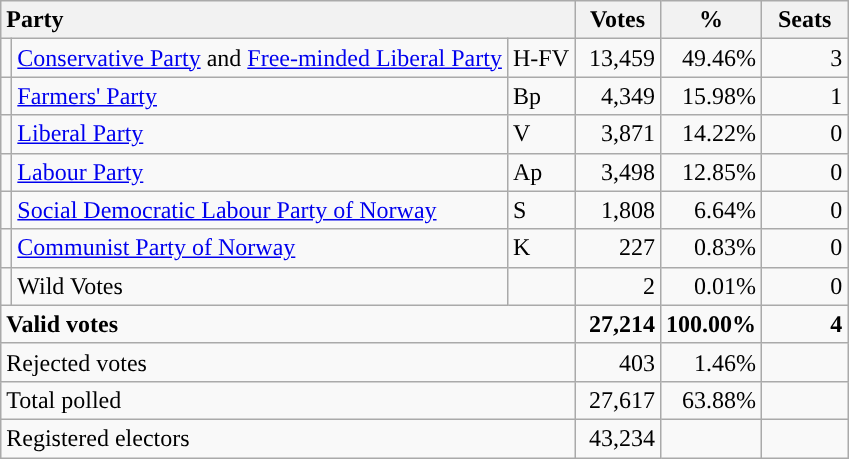<table class="wikitable" border="1" style="text-align:right;">
<tr>
<th style="text-align:left;" colspan=3>Party</th>
<th align=center width="50">Votes</th>
<th align=center width="50">%</th>
<th align=center width="50">Seats</th>
</tr>
<tr>
<td></td>
<td align=left><a href='#'>Conservative Party</a> and <a href='#'>Free-minded Liberal Party</a></td>
<td align=left>H-FV</td>
<td>13,459</td>
<td>49.46%</td>
<td>3</td>
</tr>
<tr>
<td style="color:inherit;background:"></td>
<td align=left><a href='#'>Farmers' Party</a></td>
<td align=left>Bp</td>
<td>4,349</td>
<td>15.98%</td>
<td>1</td>
</tr>
<tr>
<td style="color:inherit;background:"></td>
<td align=left><a href='#'>Liberal Party</a></td>
<td align=left>V</td>
<td>3,871</td>
<td>14.22%</td>
<td>0</td>
</tr>
<tr>
<td style="color:inherit;background:"></td>
<td align=left><a href='#'>Labour Party</a></td>
<td align=left>Ap</td>
<td>3,498</td>
<td>12.85%</td>
<td>0</td>
</tr>
<tr>
<td style="color:inherit;background:"></td>
<td align=left><a href='#'>Social Democratic Labour Party of Norway</a></td>
<td align=left>S</td>
<td>1,808</td>
<td>6.64%</td>
<td>0</td>
</tr>
<tr>
<td style="color:inherit;background:"></td>
<td align=left><a href='#'>Communist Party of Norway</a></td>
<td align=left>K</td>
<td>227</td>
<td>0.83%</td>
<td>0</td>
</tr>
<tr>
<td></td>
<td align=left>Wild Votes</td>
<td align=left></td>
<td>2</td>
<td>0.01%</td>
<td>0</td>
</tr>
<tr style="font-weight:bold">
<td align=left colspan=3>Valid votes</td>
<td>27,214</td>
<td>100.00%</td>
<td>4</td>
</tr>
<tr>
<td align=left colspan=3>Rejected votes</td>
<td>403</td>
<td>1.46%</td>
<td></td>
</tr>
<tr>
<td align=left colspan=3>Total polled</td>
<td>27,617</td>
<td>63.88%</td>
<td></td>
</tr>
<tr>
<td align=left colspan=3>Registered electors</td>
<td>43,234</td>
<td></td>
<td></td>
</tr>
</table>
